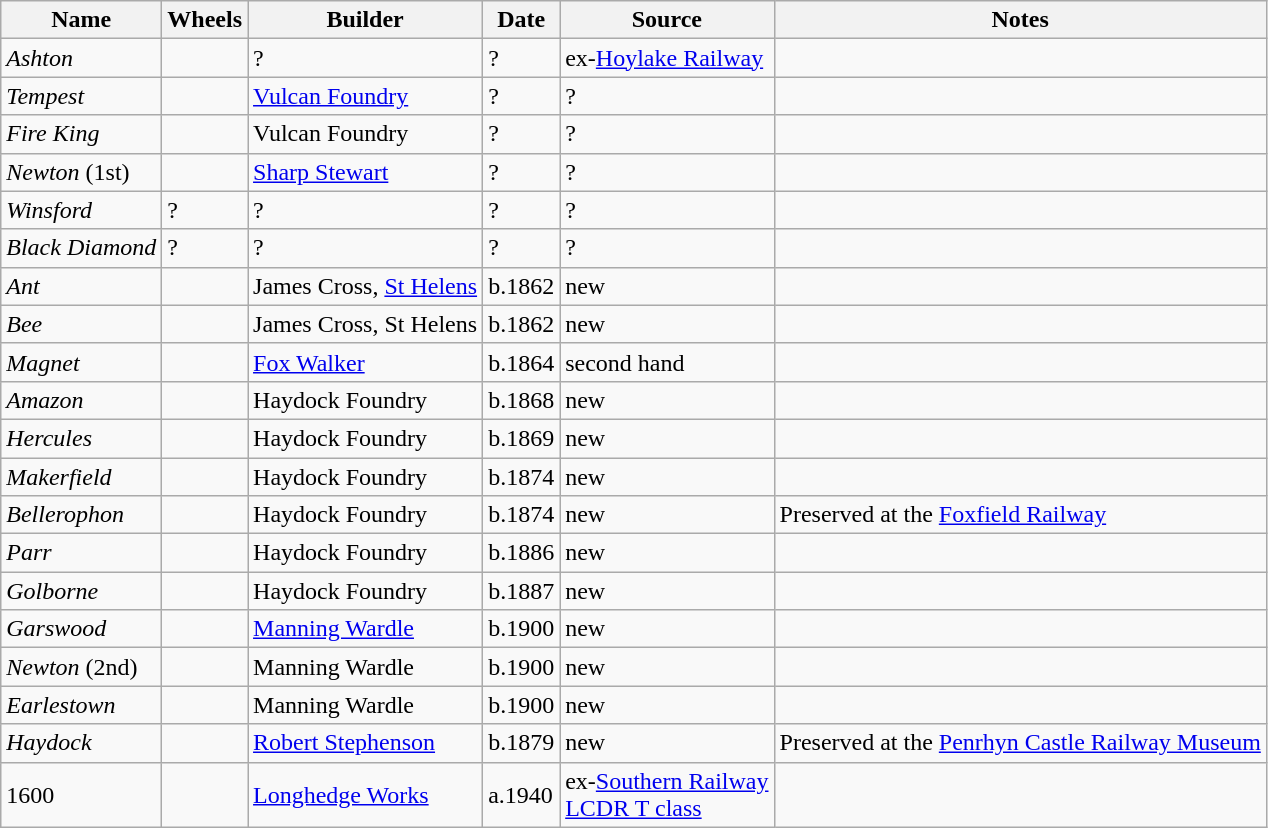<table class="wikitable sortable">
<tr>
<th>Name</th>
<th>Wheels</th>
<th>Builder</th>
<th>Date</th>
<th>Source</th>
<th class="unsortable">Notes</th>
</tr>
<tr>
<td><em>Ashton</em></td>
<td></td>
<td>?</td>
<td>?</td>
<td>ex-<a href='#'>Hoylake Railway</a></td>
<td></td>
</tr>
<tr>
<td><em>Tempest</em></td>
<td></td>
<td><a href='#'>Vulcan Foundry</a></td>
<td>?</td>
<td>?</td>
<td></td>
</tr>
<tr>
<td><em>Fire King</em></td>
<td></td>
<td>Vulcan Foundry</td>
<td>?</td>
<td>?</td>
<td></td>
</tr>
<tr>
<td><em>Newton</em> (1st)</td>
<td></td>
<td><a href='#'>Sharp Stewart</a></td>
<td>?</td>
<td>?</td>
<td></td>
</tr>
<tr>
<td><em>Winsford</em></td>
<td>?</td>
<td>?</td>
<td>?</td>
<td>?</td>
<td></td>
</tr>
<tr>
<td><em>Black Diamond</em></td>
<td>?</td>
<td>?</td>
<td>?</td>
<td>?</td>
<td></td>
</tr>
<tr>
<td><em>Ant</em></td>
<td></td>
<td>James Cross, <a href='#'>St Helens</a></td>
<td>b.1862</td>
<td>new</td>
<td></td>
</tr>
<tr>
<td><em>Bee</em></td>
<td></td>
<td>James Cross, St Helens</td>
<td>b.1862</td>
<td>new</td>
<td></td>
</tr>
<tr>
<td><em>Magnet</em></td>
<td></td>
<td><a href='#'>Fox Walker</a></td>
<td>b.1864</td>
<td>second hand</td>
<td></td>
</tr>
<tr>
<td><em>Amazon</em></td>
<td></td>
<td>Haydock Foundry</td>
<td>b.1868</td>
<td>new</td>
<td></td>
</tr>
<tr>
<td><em>Hercules</em></td>
<td></td>
<td>Haydock Foundry</td>
<td>b.1869</td>
<td>new</td>
<td></td>
</tr>
<tr>
<td><em>Makerfield</em></td>
<td></td>
<td>Haydock Foundry</td>
<td>b.1874</td>
<td>new</td>
<td></td>
</tr>
<tr>
<td><em>Bellerophon</em></td>
<td></td>
<td>Haydock Foundry</td>
<td>b.1874</td>
<td>new</td>
<td>Preserved at the <a href='#'>Foxfield Railway</a></td>
</tr>
<tr>
<td><em>Parr</em></td>
<td></td>
<td>Haydock Foundry</td>
<td>b.1886</td>
<td>new</td>
<td></td>
</tr>
<tr>
<td><em>Golborne</em></td>
<td></td>
<td>Haydock Foundry</td>
<td>b.1887</td>
<td>new</td>
<td></td>
</tr>
<tr>
<td><em>Garswood</em></td>
<td></td>
<td><a href='#'>Manning Wardle</a></td>
<td>b.1900</td>
<td>new</td>
<td></td>
</tr>
<tr>
<td><em>Newton</em> (2nd)</td>
<td></td>
<td>Manning Wardle</td>
<td>b.1900</td>
<td>new</td>
<td></td>
</tr>
<tr>
<td><em>Earlestown</em></td>
<td></td>
<td>Manning Wardle</td>
<td>b.1900</td>
<td>new</td>
<td></td>
</tr>
<tr>
<td><em>Haydock</em></td>
<td></td>
<td><a href='#'>Robert Stephenson</a></td>
<td>b.1879</td>
<td>new</td>
<td>Preserved at the <a href='#'>Penrhyn Castle Railway Museum</a></td>
</tr>
<tr>
<td>1600</td>
<td></td>
<td><a href='#'>Longhedge Works</a></td>
<td>a.1940</td>
<td>ex-<a href='#'>Southern Railway</a><br><a href='#'>LCDR T class</a></td>
<td></td>
</tr>
</table>
